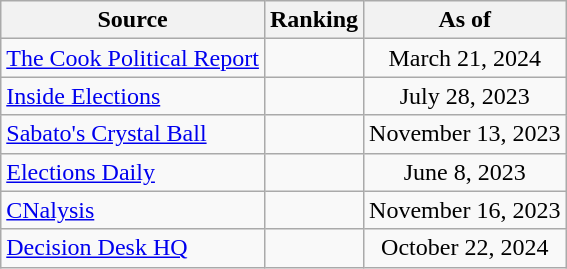<table class="wikitable" style="text-align:center">
<tr>
<th>Source</th>
<th>Ranking</th>
<th>As of</th>
</tr>
<tr>
<td align=left><a href='#'>The Cook Political Report</a></td>
<td></td>
<td>March 21, 2024</td>
</tr>
<tr>
<td align=left><a href='#'>Inside Elections</a></td>
<td></td>
<td>July 28, 2023</td>
</tr>
<tr>
<td align=left><a href='#'>Sabato's Crystal Ball</a></td>
<td></td>
<td>November 13, 2023</td>
</tr>
<tr>
<td align=left><a href='#'>Elections Daily</a></td>
<td></td>
<td>June 8, 2023</td>
</tr>
<tr>
<td align=left><a href='#'>CNalysis</a></td>
<td></td>
<td>November 16, 2023</td>
</tr>
<tr>
<td align=left><a href='#'>Decision Desk HQ</a></td>
<td></td>
<td>October 22, 2024</td>
</tr>
</table>
